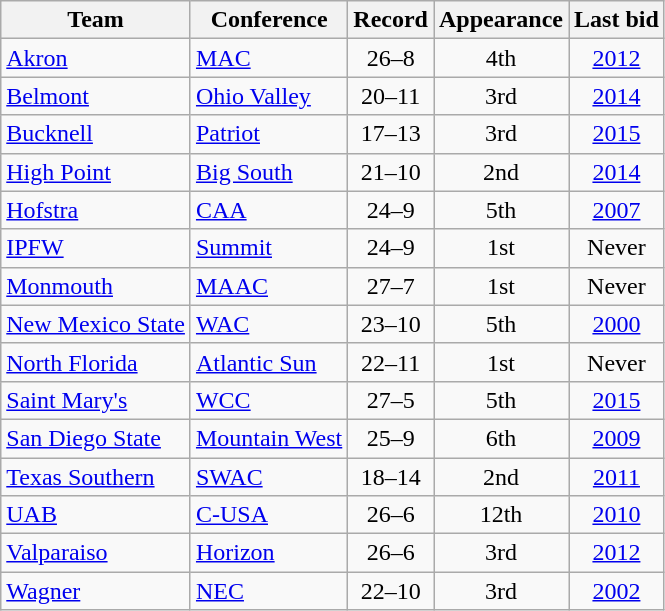<table class="wikitable sortable" style="text-align: center;">
<tr>
<th>Team</th>
<th>Conference</th>
<th>Record</th>
<th data-sort-type="number">Appearance</th>
<th>Last bid</th>
</tr>
<tr>
<td align=left><a href='#'>Akron</a></td>
<td align=left><a href='#'>MAC</a></td>
<td>26–8</td>
<td>4th</td>
<td><a href='#'>2012</a></td>
</tr>
<tr>
<td align=left><a href='#'>Belmont</a></td>
<td align=left><a href='#'>Ohio Valley</a></td>
<td>20–11</td>
<td>3rd</td>
<td><a href='#'>2014</a></td>
</tr>
<tr>
<td align=left><a href='#'>Bucknell</a></td>
<td align=left><a href='#'>Patriot</a></td>
<td>17–13</td>
<td>3rd</td>
<td><a href='#'>2015</a></td>
</tr>
<tr>
<td align=left><a href='#'>High Point</a></td>
<td align=left><a href='#'>Big South</a></td>
<td>21–10</td>
<td>2nd</td>
<td><a href='#'>2014</a></td>
</tr>
<tr>
<td align=left><a href='#'>Hofstra</a></td>
<td align=left><a href='#'>CAA</a></td>
<td>24–9</td>
<td>5th</td>
<td><a href='#'>2007</a></td>
</tr>
<tr>
<td align=left><a href='#'>IPFW</a></td>
<td align=left><a href='#'>Summit</a></td>
<td>24–9</td>
<td>1st</td>
<td>Never</td>
</tr>
<tr>
<td align=left><a href='#'>Monmouth</a></td>
<td align=left><a href='#'>MAAC</a></td>
<td>27–7</td>
<td>1st</td>
<td>Never</td>
</tr>
<tr>
<td align=left><a href='#'>New Mexico State</a></td>
<td align=left><a href='#'>WAC</a></td>
<td>23–10</td>
<td>5th</td>
<td><a href='#'>2000</a></td>
</tr>
<tr>
<td align=left><a href='#'>North Florida</a></td>
<td align=left><a href='#'>Atlantic Sun</a></td>
<td>22–11</td>
<td>1st</td>
<td>Never</td>
</tr>
<tr>
<td align=left><a href='#'>Saint Mary's</a></td>
<td align=left><a href='#'>WCC</a></td>
<td>27–5</td>
<td>5th</td>
<td><a href='#'>2015</a></td>
</tr>
<tr>
<td align=left><a href='#'>San Diego State</a></td>
<td align=left><a href='#'>Mountain West</a></td>
<td>25–9</td>
<td>6th</td>
<td><a href='#'>2009</a></td>
</tr>
<tr>
<td align=left><a href='#'>Texas Southern</a></td>
<td align=left><a href='#'>SWAC</a></td>
<td>18–14</td>
<td>2nd</td>
<td><a href='#'>2011</a></td>
</tr>
<tr>
<td align=left><a href='#'>UAB</a></td>
<td align=left><a href='#'>C-USA</a></td>
<td>26–6</td>
<td>12th</td>
<td><a href='#'>2010</a></td>
</tr>
<tr>
<td align=left><a href='#'>Valparaiso</a></td>
<td align=left><a href='#'>Horizon</a></td>
<td>26–6</td>
<td>3rd</td>
<td><a href='#'>2012</a></td>
</tr>
<tr>
<td align=left><a href='#'>Wagner</a></td>
<td align=left><a href='#'>NEC</a></td>
<td>22–10</td>
<td>3rd</td>
<td><a href='#'>2002</a></td>
</tr>
</table>
